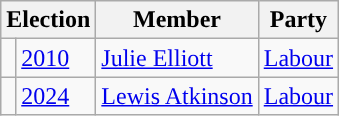<table class="wikitable">
<tr>
<th colspan="2">Election</th>
<th>Member</th>
<th>Party</th>
</tr>
<tr>
<td style="color:inherit;background-color: "></td>
<td><a href='#'>2010</a></td>
<td><a href='#'>Julie Elliott</a></td>
<td><a href='#'>Labour</a></td>
</tr>
<tr>
<td style="color:inherit;background-color: "></td>
<td><a href='#'>2024</a></td>
<td><a href='#'>Lewis Atkinson</a></td>
<td><a href='#'>Labour</a></td>
</tr>
</table>
